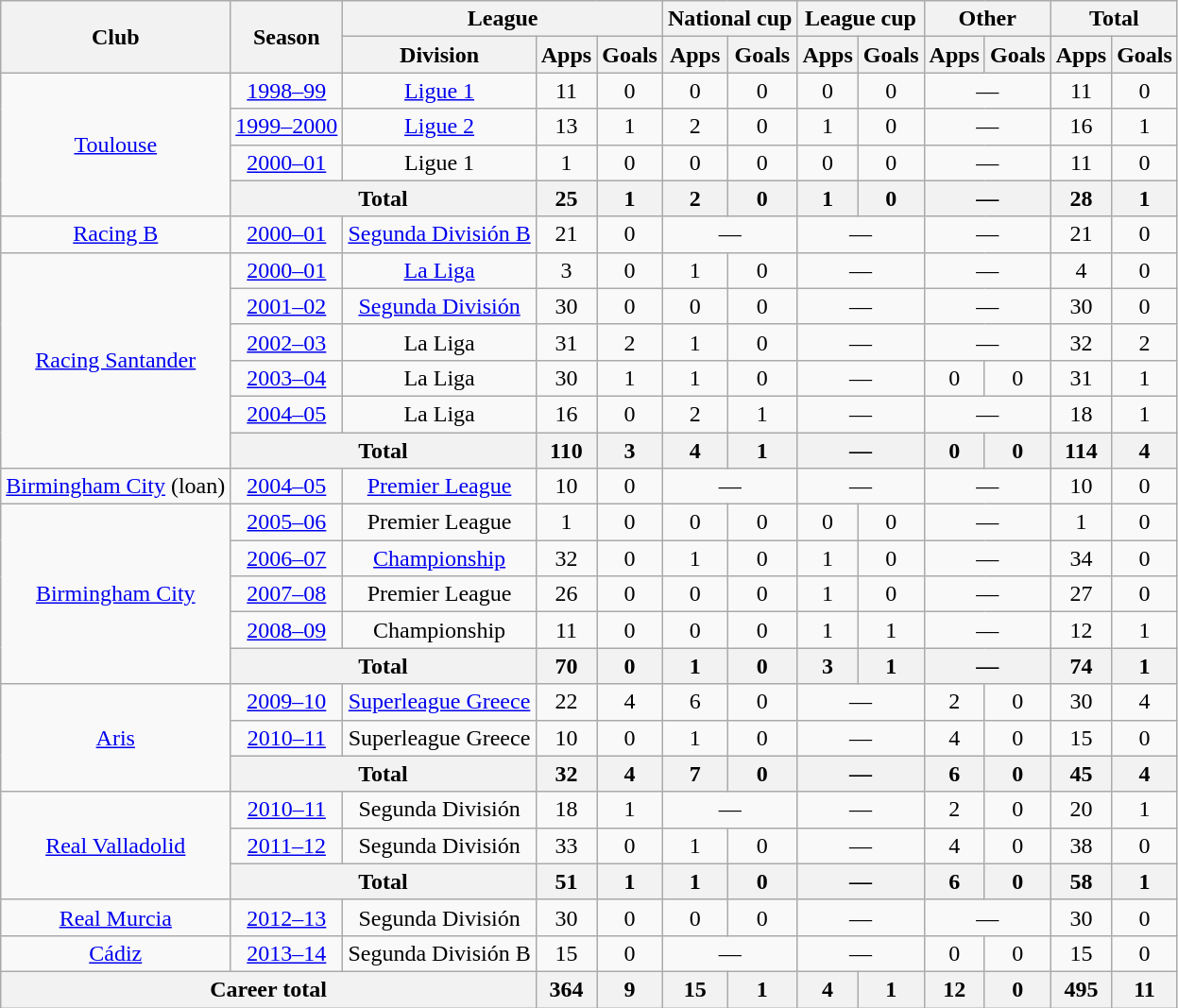<table class="wikitable" style="text-align:center">
<tr>
<th rowspan="2">Club</th>
<th rowspan="2">Season</th>
<th colspan="3">League</th>
<th colspan="2">National cup</th>
<th colspan="2">League cup</th>
<th colspan="2">Other</th>
<th colspan="2">Total</th>
</tr>
<tr>
<th>Division</th>
<th>Apps</th>
<th>Goals</th>
<th>Apps</th>
<th>Goals</th>
<th>Apps</th>
<th>Goals</th>
<th>Apps</th>
<th>Goals</th>
<th>Apps</th>
<th>Goals</th>
</tr>
<tr>
<td rowspan="4"><a href='#'>Toulouse</a></td>
<td><a href='#'>1998–99</a></td>
<td><a href='#'>Ligue 1</a></td>
<td>11</td>
<td>0</td>
<td>0</td>
<td>0</td>
<td>0</td>
<td>0</td>
<td colspan="2">—</td>
<td>11</td>
<td>0</td>
</tr>
<tr>
<td><a href='#'>1999–2000</a></td>
<td><a href='#'>Ligue 2</a></td>
<td>13</td>
<td>1</td>
<td>2</td>
<td>0</td>
<td>1</td>
<td>0</td>
<td colspan="2">—</td>
<td>16</td>
<td>1</td>
</tr>
<tr>
<td><a href='#'>2000–01</a></td>
<td>Ligue 1</td>
<td>1</td>
<td>0</td>
<td>0</td>
<td>0</td>
<td>0</td>
<td>0</td>
<td colspan="2">—</td>
<td>11</td>
<td>0</td>
</tr>
<tr>
<th colspan="2">Total</th>
<th>25</th>
<th>1</th>
<th>2</th>
<th>0</th>
<th>1</th>
<th>0</th>
<th colspan="2">—</th>
<th>28</th>
<th>1</th>
</tr>
<tr>
<td><a href='#'>Racing B</a></td>
<td><a href='#'>2000–01</a></td>
<td><a href='#'>Segunda División B</a></td>
<td>21</td>
<td>0</td>
<td colspan="2">—</td>
<td colspan="2">—</td>
<td colspan="2">—</td>
<td>21</td>
<td>0</td>
</tr>
<tr>
<td rowspan="6"><a href='#'>Racing Santander</a></td>
<td><a href='#'>2000–01</a></td>
<td><a href='#'>La Liga</a></td>
<td>3</td>
<td>0</td>
<td>1</td>
<td>0</td>
<td colspan="2">—</td>
<td colspan="2">—</td>
<td>4</td>
<td>0</td>
</tr>
<tr>
<td><a href='#'>2001–02</a></td>
<td><a href='#'>Segunda División</a></td>
<td>30</td>
<td>0</td>
<td>0</td>
<td>0</td>
<td colspan="2">—</td>
<td colspan="2">—</td>
<td>30</td>
<td>0</td>
</tr>
<tr>
<td><a href='#'>2002–03</a></td>
<td>La Liga</td>
<td>31</td>
<td>2</td>
<td>1</td>
<td>0</td>
<td colspan="2">—</td>
<td colspan="2">—</td>
<td>32</td>
<td>2</td>
</tr>
<tr>
<td><a href='#'>2003–04</a></td>
<td>La Liga</td>
<td>30</td>
<td>1</td>
<td>1</td>
<td>0</td>
<td colspan="2">—</td>
<td>0</td>
<td>0</td>
<td>31</td>
<td>1</td>
</tr>
<tr>
<td><a href='#'>2004–05</a></td>
<td>La Liga</td>
<td>16</td>
<td>0</td>
<td>2</td>
<td>1</td>
<td colspan="2">—</td>
<td colspan="2">—</td>
<td>18</td>
<td>1</td>
</tr>
<tr>
<th colspan="2">Total</th>
<th>110</th>
<th>3</th>
<th>4</th>
<th>1</th>
<th colspan="2">—</th>
<th>0</th>
<th>0</th>
<th>114</th>
<th>4</th>
</tr>
<tr>
<td><a href='#'>Birmingham City</a> (loan)</td>
<td><a href='#'>2004–05</a></td>
<td><a href='#'>Premier League</a></td>
<td>10</td>
<td>0</td>
<td colspan="2">—</td>
<td colspan="2">—</td>
<td colspan="2">—</td>
<td>10</td>
<td>0</td>
</tr>
<tr>
<td rowspan="5"><a href='#'>Birmingham City</a></td>
<td><a href='#'>2005–06</a></td>
<td>Premier League</td>
<td>1</td>
<td>0</td>
<td>0</td>
<td>0</td>
<td>0</td>
<td>0</td>
<td colspan="2">—</td>
<td>1</td>
<td>0</td>
</tr>
<tr>
<td><a href='#'>2006–07</a></td>
<td><a href='#'>Championship</a></td>
<td>32</td>
<td>0</td>
<td>1</td>
<td>0</td>
<td>1</td>
<td>0</td>
<td colspan="2">—</td>
<td>34</td>
<td>0</td>
</tr>
<tr>
<td><a href='#'>2007–08</a></td>
<td>Premier League</td>
<td>26</td>
<td>0</td>
<td>0</td>
<td>0</td>
<td>1</td>
<td>0</td>
<td colspan="2">—</td>
<td>27</td>
<td>0</td>
</tr>
<tr>
<td><a href='#'>2008–09</a></td>
<td>Championship</td>
<td>11</td>
<td>0</td>
<td>0</td>
<td>0</td>
<td>1</td>
<td>1</td>
<td colspan="2">—</td>
<td>12</td>
<td>1</td>
</tr>
<tr>
<th colspan="2">Total</th>
<th>70</th>
<th>0</th>
<th>1</th>
<th>0</th>
<th>3</th>
<th>1</th>
<th colspan="2">—</th>
<th>74</th>
<th>1</th>
</tr>
<tr>
<td rowspan="3"><a href='#'>Aris</a></td>
<td><a href='#'>2009–10</a></td>
<td><a href='#'>Superleague Greece</a></td>
<td>22</td>
<td>4</td>
<td>6</td>
<td>0</td>
<td colspan="2">—</td>
<td>2</td>
<td>0</td>
<td>30</td>
<td>4</td>
</tr>
<tr>
<td><a href='#'>2010–11</a></td>
<td>Superleague Greece</td>
<td>10</td>
<td>0</td>
<td>1</td>
<td>0</td>
<td colspan="2">—</td>
<td>4</td>
<td>0</td>
<td>15</td>
<td>0</td>
</tr>
<tr>
<th colspan="2">Total</th>
<th>32</th>
<th>4</th>
<th>7</th>
<th>0</th>
<th colspan="2">—</th>
<th>6</th>
<th>0</th>
<th>45</th>
<th>4</th>
</tr>
<tr>
<td rowspan="3"><a href='#'>Real Valladolid</a></td>
<td><a href='#'>2010–11</a></td>
<td>Segunda División</td>
<td>18</td>
<td>1</td>
<td colspan="2">—</td>
<td colspan="2">—</td>
<td>2</td>
<td>0</td>
<td>20</td>
<td>1</td>
</tr>
<tr>
<td><a href='#'>2011–12</a></td>
<td>Segunda División</td>
<td>33</td>
<td>0</td>
<td>1</td>
<td>0</td>
<td colspan="2">—</td>
<td>4</td>
<td>0</td>
<td>38</td>
<td>0</td>
</tr>
<tr>
<th colspan="2">Total</th>
<th>51</th>
<th>1</th>
<th>1</th>
<th>0</th>
<th colspan="2">—</th>
<th>6</th>
<th>0</th>
<th>58</th>
<th>1</th>
</tr>
<tr>
<td><a href='#'>Real Murcia</a></td>
<td><a href='#'>2012–13</a></td>
<td>Segunda División</td>
<td>30</td>
<td>0</td>
<td>0</td>
<td>0</td>
<td colspan="2">—</td>
<td colspan="2">—</td>
<td>30</td>
<td>0</td>
</tr>
<tr>
<td><a href='#'>Cádiz</a></td>
<td><a href='#'>2013–14</a></td>
<td>Segunda División B</td>
<td>15</td>
<td>0</td>
<td colspan="2">—</td>
<td colspan="2">—</td>
<td>0</td>
<td>0</td>
<td>15</td>
<td>0</td>
</tr>
<tr>
<th colspan="3">Career total</th>
<th>364</th>
<th>9</th>
<th>15</th>
<th>1</th>
<th>4</th>
<th>1</th>
<th>12</th>
<th>0</th>
<th>495</th>
<th>11</th>
</tr>
</table>
